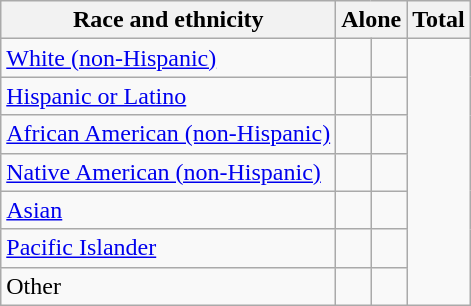<table class="wikitable sortable collapsible"; text-align:right; font-size:80%;">
<tr>
<th>Race and ethnicity</th>
<th colspan="2" data-sort-type=number>Alone</th>
<th colspan="2" data-sort-type=number>Total</th>
</tr>
<tr>
<td><a href='#'>White (non-Hispanic)</a></td>
<td align=right></td>
<td align=right></td>
</tr>
<tr>
<td><a href='#'>Hispanic or Latino</a></td>
<td align=right></td>
<td align=right></td>
</tr>
<tr>
<td><a href='#'>African American (non-Hispanic)</a></td>
<td align=right></td>
<td align=right></td>
</tr>
<tr>
<td><a href='#'>Native American (non-Hispanic)</a></td>
<td align=right></td>
<td align=right></td>
</tr>
<tr>
<td><a href='#'>Asian</a></td>
<td align=right></td>
<td align=right></td>
</tr>
<tr>
<td><a href='#'>Pacific Islander</a></td>
<td align=right></td>
<td align=right></td>
</tr>
<tr>
<td>Other</td>
<td align=right></td>
<td align=right></td>
</tr>
</table>
